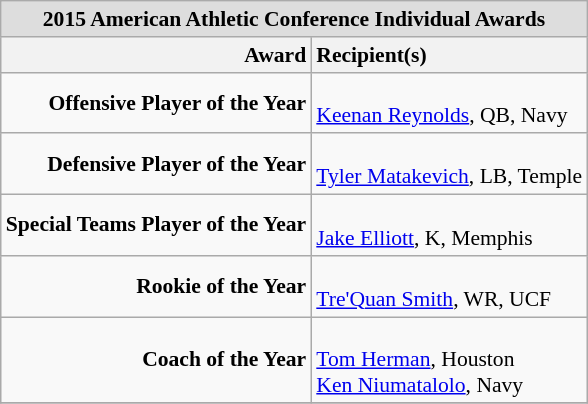<table class="wikitable" style="white-space:nowrap; font-size:90%;">
<tr>
<td colspan="7" style="text-align:center; background:#ddd;"><strong>2015 American Athletic Conference Individual Awards</strong></td>
</tr>
<tr>
<th style="text-align:right;">Award</th>
<th style="text-align:left;">Recipient(s)</th>
</tr>
<tr>
<td style="text-align:right;"><strong>Offensive Player of the Year</strong></td>
<td style="text-align:left;"><br><a href='#'>Keenan Reynolds</a>, QB, Navy</td>
</tr>
<tr>
<td style="text-align:right;"><strong>Defensive Player of the Year</strong></td>
<td style="text-align:left;"><br><a href='#'>Tyler Matakevich</a>, LB, Temple</td>
</tr>
<tr>
<td style="text-align:right;"><strong>Special Teams Player of the Year</strong></td>
<td style="text-align:left;"><br><a href='#'>Jake Elliott</a>, K, Memphis</td>
</tr>
<tr>
<td style="text-align:right;"><strong>Rookie of the Year</strong></td>
<td style="text-align:left;"><br><a href='#'>Tre'Quan Smith</a>, WR, UCF</td>
</tr>
<tr>
<td style="text-align:right;"><strong>Coach of the Year</strong></td>
<td style="text-align:left;"><br><a href='#'>Tom Herman</a>, Houston<br>
<a href='#'>Ken Niumatalolo</a>, Navy</td>
</tr>
<tr>
</tr>
</table>
